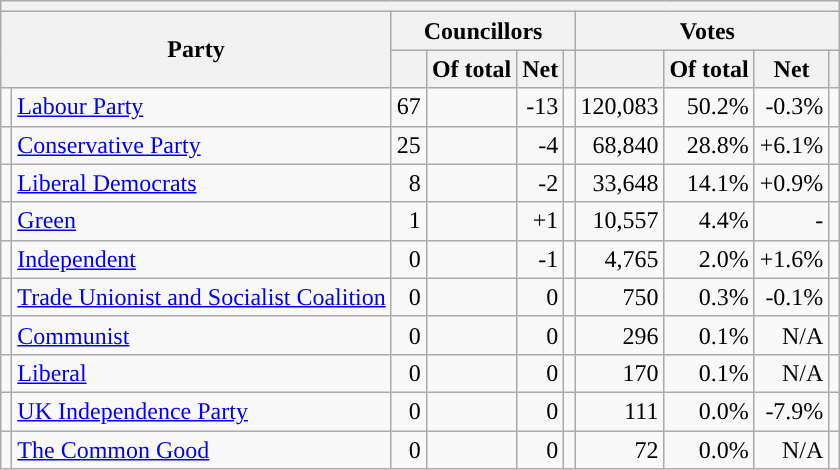<table class="wikitable sortable" style="text-align:center;">
<tr>
<th colspan="10"></th>
</tr>
<tr>
<th colspan="2" rowspan="2">Party</th>
<th colspan="4">Councillors</th>
<th colspan="4">Votes</th>
</tr>
<tr>
<th></th>
<th>Of total</th>
<th>Net</th>
<th class="unsortable"></th>
<th></th>
<th>Of total</th>
<th>Net</th>
<th class="unsortable"></th>
</tr>
<tr>
<td style="background:"></td>
<td style="text-align:left;"><a href='#'>Labour Party</a></td>
<td style="text-align:right;">67</td>
<td style="text-align:right;"></td>
<td style="text-align:right;">-13</td>
<td data-sort-value=""></td>
<td style="text-align:right;">120,083</td>
<td style="text-align:right;">50.2%</td>
<td style="text-align:right;">-0.3%</td>
<td></td>
</tr>
<tr>
<td style="background:"></td>
<td style="text-align:left;"><a href='#'>Conservative Party</a></td>
<td style="text-align:right;">25</td>
<td style="text-align:right;"></td>
<td style="text-align:right;">-4</td>
<td data-sort-value=""></td>
<td style="text-align:right;">68,840</td>
<td style="text-align:right;">28.8%</td>
<td style="text-align:right;">+6.1%</td>
<td></td>
</tr>
<tr>
<td style="background:"></td>
<td style="text-align:left;"><a href='#'>Liberal Democrats</a></td>
<td style="text-align:right;">8</td>
<td style="text-align:right;"></td>
<td style="text-align:right;">-2</td>
<td data-sort-value=""></td>
<td style="text-align:right;">33,648</td>
<td style="text-align:right;">14.1%</td>
<td style="text-align:right;">+0.9%</td>
<td></td>
</tr>
<tr>
<td style="background:"></td>
<td style="text-align:left;"><a href='#'>Green</a></td>
<td style="text-align:right;">1</td>
<td style="text-align:right;"></td>
<td style="text-align:right;">+1</td>
<td data-sort-value=""></td>
<td style="text-align:right;">10,557</td>
<td style="text-align:right;">4.4%</td>
<td style="text-align:right;">-</td>
<td></td>
</tr>
<tr>
<td style="background:"></td>
<td style="text-align:left;"><a href='#'>Independent</a></td>
<td style="text-align:right;">0</td>
<td style="text-align:right;"></td>
<td style="text-align:right;">-1</td>
<td data-sort-value=""></td>
<td style="text-align:right;">4,765</td>
<td style="text-align:right;">2.0%</td>
<td style="text-align:right;">+1.6%</td>
<td></td>
</tr>
<tr>
<td style="background:"></td>
<td style="text-align:left;"><a href='#'>Trade Unionist and Socialist Coalition</a></td>
<td style="text-align:right;">0</td>
<td style="text-align:right;"></td>
<td style="text-align:right;">0</td>
<td data-sort-value=""></td>
<td style="text-align:right;">750</td>
<td style="text-align:right;">0.3%</td>
<td style="text-align:right;">-0.1%</td>
<td></td>
</tr>
<tr>
<td style="background:"></td>
<td style="text-align:left;"><a href='#'>Communist</a></td>
<td style="text-align:right;">0</td>
<td style="text-align:right;"></td>
<td style="text-align:right;">0</td>
<td data-sort-value=""></td>
<td style="text-align:right;">296</td>
<td style="text-align:right;">0.1%</td>
<td style="text-align:right;">N/A</td>
<td></td>
</tr>
<tr>
<td style="background:"></td>
<td style="text-align:left;"><a href='#'>Liberal</a></td>
<td style="text-align:right;">0</td>
<td style="text-align:right;"></td>
<td style="text-align:right;">0</td>
<td data-sort-value=""></td>
<td style="text-align:right;">170</td>
<td style="text-align:right;">0.1%</td>
<td style="text-align:right;">N/A</td>
<td></td>
</tr>
<tr>
<td style="background:"></td>
<td style="text-align:left;"><a href='#'>UK Independence Party</a></td>
<td style="text-align:right;">0</td>
<td style="text-align:right;"></td>
<td style="text-align:right;">0</td>
<td data-sort-value=""></td>
<td style="text-align:right;">111</td>
<td style="text-align:right;">0.0%</td>
<td style="text-align:right;">-7.9%</td>
<td></td>
</tr>
<tr>
<td style="background:"></td>
<td style="text-align:left;"><a href='#'>The Common Good</a></td>
<td style="text-align:right;">0</td>
<td style="text-align:right;"></td>
<td style="text-align:right;">0</td>
<td data-sort-value=""></td>
<td style="text-align:right;">72</td>
<td style="text-align:right;">0.0%</td>
<td style="text-align:right;">N/A</td>
<td></td>
</tr>
</table>
